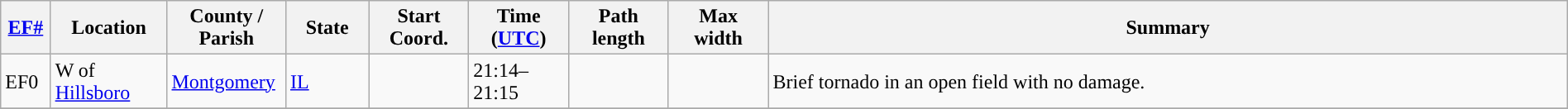<table class="wikitable sortable" style="width:100%;">
<tr>
<th scope="col" width="3%" align="center"><a href='#'>EF#</a></th>
<th scope="col" width="7%" align="center" class="unsortable">Location</th>
<th scope="col" width="6%" align="center" class="unsortable">County / Parish</th>
<th scope="col" width="5%" align="center">State</th>
<th scope="col" width="6%" align="center">Start Coord.</th>
<th scope="col" width="6%" align="center">Time (<a href='#'>UTC</a>)</th>
<th scope="col" width="6%" align="center">Path length</th>
<th scope="col" width="6%" align="center">Max width</th>
<th scope="col" width="48%" class="unsortable" align="center">Summary</th>
</tr>
<tr>
<td>EF0</td>
<td>W of <a href='#'>Hillsboro</a></td>
<td><a href='#'>Montgomery</a></td>
<td><a href='#'>IL</a></td>
<td></td>
<td>21:14–21:15</td>
<td></td>
<td></td>
<td>Brief tornado in an open field with no damage.</td>
</tr>
<tr>
</tr>
</table>
